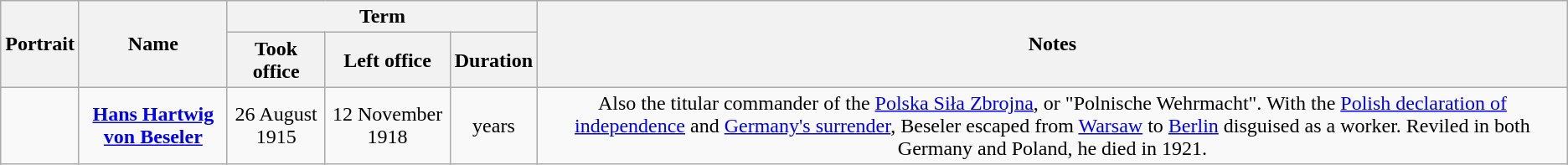<table class="wikitable" style="text-align:center;">
<tr>
<th rowspan=2>Portrait</th>
<th rowspan=2>Name<br></th>
<th colspan=3>Term</th>
<th rowspan=2>Notes</th>
</tr>
<tr>
<th>Took office</th>
<th>Left office</th>
<th>Duration</th>
</tr>
<tr>
<td></td>
<td><strong><a href='#'>Hans Hartwig von Beseler</a></strong><br></td>
<td>26 August 1915</td>
<td>12 November 1918</td>
<td> years</td>
<td>Also the titular commander of the <a href='#'>Polska Siła Zbrojna</a>, or "Polnische Wehrmacht". With the <a href='#'>Polish declaration of independence</a> and <a href='#'>Germany's surrender</a>, Beseler escaped from <a href='#'>Warsaw</a> to <a href='#'>Berlin</a> disguised as a worker. Reviled in both Germany and Poland, he died in 1921.</td>
</tr>
</table>
